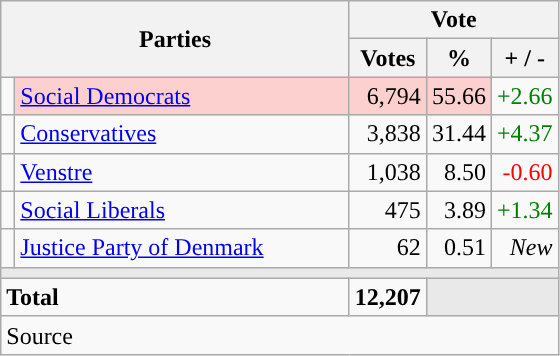<table class="wikitable" style="text-align:right;">
<tr>
<th style="text-align:centre;" rowspan="2" colspan="2" width="225">Parties</th>
<th colspan="3">Vote</th>
</tr>
<tr>
<th width="15">Votes</th>
<th width="15">%</th>
<th width="15">+ / -</th>
</tr>
<tr>
<td width="2" style="color:inherit;background:"></td>
<td bgcolor=#fbd0ce  align="left"><a href='#'>Social Democrats</a></td>
<td bgcolor=#fbd0ce>6,794</td>
<td bgcolor=#fbd0ce>55.66</td>
<td style=color:green;>+2.66</td>
</tr>
<tr>
<td width="2" style="color:inherit;background:"></td>
<td align="left"><a href='#'>Conservatives</a></td>
<td>3,838</td>
<td>31.44</td>
<td style=color:green;>+4.37</td>
</tr>
<tr>
<td width="2" style="color:inherit;background:"></td>
<td align="left"><a href='#'>Venstre</a></td>
<td>1,038</td>
<td>8.50</td>
<td style=color:red;>-0.60</td>
</tr>
<tr>
<td width="2" style="color:inherit;background:"></td>
<td align="left"><a href='#'>Social Liberals</a></td>
<td>475</td>
<td>3.89</td>
<td style=color:green;>+1.34</td>
</tr>
<tr>
<td width="2" style="color:inherit;background:"></td>
<td align="left"><a href='#'>Justice Party of Denmark</a></td>
<td>62</td>
<td>0.51</td>
<td><em>New</em></td>
</tr>
<tr>
<td colspan="7" bgcolor="#E9E9E9"></td>
</tr>
<tr>
<td align="left" colspan="2"><strong>Total</strong></td>
<td><strong>12,207</strong></td>
<td bgcolor="#E9E9E9" colspan="2"></td>
</tr>
<tr>
<td align="left" colspan="6">Source</td>
</tr>
</table>
